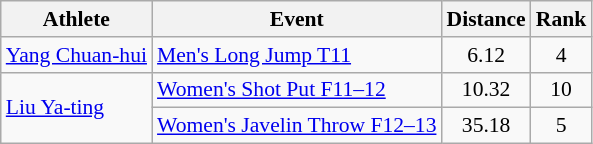<table class="wikitable" style="font-size:90%">
<tr>
<th>Athlete</th>
<th>Event</th>
<th>Distance</th>
<th>Rank</th>
</tr>
<tr align=center>
<td align=left><a href='#'>Yang Chuan-hui</a></td>
<td align=left><a href='#'>Men's Long Jump T11</a></td>
<td>6.12</td>
<td>4</td>
</tr>
<tr align=center>
<td align=left rowspan="2"><a href='#'>Liu Ya-ting</a></td>
<td align=left><a href='#'>Women's Shot Put F11–12</a></td>
<td>10.32</td>
<td>10</td>
</tr>
<tr align=center>
<td align=left><a href='#'>Women's Javelin Throw F12–13</a></td>
<td>35.18</td>
<td>5</td>
</tr>
</table>
